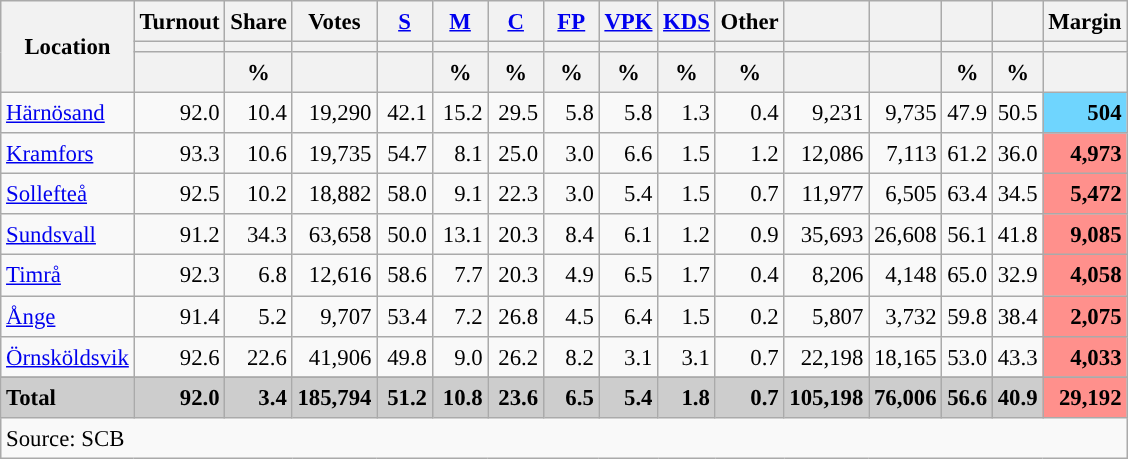<table class="wikitable sortable" style="text-align:right; font-size:95%; line-height:20px;">
<tr>
<th rowspan="3">Location</th>
<th>Turnout</th>
<th>Share</th>
<th>Votes</th>
<th width="30px" class="unsortable"><a href='#'>S</a></th>
<th width="30px" class="unsortable"><a href='#'>M</a></th>
<th width="30px" class="unsortable"><a href='#'>C</a></th>
<th width="30px" class="unsortable"><a href='#'>FP</a></th>
<th width="30px" class="unsortable"><a href='#'>VPK</a></th>
<th width="30px" class="unsortable"><a href='#'>KDS</a></th>
<th width="30px" class="unsortable">Other</th>
<th></th>
<th></th>
<th></th>
<th></th>
<th>Margin</th>
</tr>
<tr>
<th></th>
<th></th>
<th></th>
<th style="background:"></th>
<th style="background:"></th>
<th style="background:"></th>
<th style="background:"></th>
<th style="background:"></th>
<th style="background:"></th>
<th style="background:"></th>
<th style="background:"></th>
<th style="background:"></th>
<th style="background:"></th>
<th style="background:"></th>
<th></th>
</tr>
<tr>
<th></th>
<th data-sort-type="number">%</th>
<th data-sort-type="number"></th>
<th></th>
<th data-sort-type="number">%</th>
<th data-sort-type="number">%</th>
<th data-sort-type="number">%</th>
<th data-sort-type="number">%</th>
<th data-sort-type="number">%</th>
<th data-sort-type="number">%</th>
<th data-sort-type="number"></th>
<th data-sort-type="number"></th>
<th data-sort-type="number">%</th>
<th data-sort-type="number">%</th>
<th data-sort-type="number"></th>
</tr>
<tr>
<td align=left><a href='#'>Härnösand</a></td>
<td>92.0</td>
<td>10.4</td>
<td>19,290</td>
<td>42.1</td>
<td>15.2</td>
<td>29.5</td>
<td>5.8</td>
<td>5.8</td>
<td>1.3</td>
<td>0.4</td>
<td>9,231</td>
<td>9,735</td>
<td>47.9</td>
<td>50.5</td>
<td bgcolor=#6fd5fe><strong>504</strong></td>
</tr>
<tr>
<td align=left><a href='#'>Kramfors</a></td>
<td>93.3</td>
<td>10.6</td>
<td>19,735</td>
<td>54.7</td>
<td>8.1</td>
<td>25.0</td>
<td>3.0</td>
<td>6.6</td>
<td>1.5</td>
<td>1.2</td>
<td>12,086</td>
<td>7,113</td>
<td>61.2</td>
<td>36.0</td>
<td bgcolor=#ff908c><strong>4,973</strong></td>
</tr>
<tr>
<td align=left><a href='#'>Sollefteå</a></td>
<td>92.5</td>
<td>10.2</td>
<td>18,882</td>
<td>58.0</td>
<td>9.1</td>
<td>22.3</td>
<td>3.0</td>
<td>5.4</td>
<td>1.5</td>
<td>0.7</td>
<td>11,977</td>
<td>6,505</td>
<td>63.4</td>
<td>34.5</td>
<td bgcolor=#ff908c><strong>5,472</strong></td>
</tr>
<tr>
<td align=left><a href='#'>Sundsvall</a></td>
<td>91.2</td>
<td>34.3</td>
<td>63,658</td>
<td>50.0</td>
<td>13.1</td>
<td>20.3</td>
<td>8.4</td>
<td>6.1</td>
<td>1.2</td>
<td>0.9</td>
<td>35,693</td>
<td>26,608</td>
<td>56.1</td>
<td>41.8</td>
<td bgcolor=#ff908c><strong>9,085</strong></td>
</tr>
<tr>
<td align=left><a href='#'>Timrå</a></td>
<td>92.3</td>
<td>6.8</td>
<td>12,616</td>
<td>58.6</td>
<td>7.7</td>
<td>20.3</td>
<td>4.9</td>
<td>6.5</td>
<td>1.7</td>
<td>0.4</td>
<td>8,206</td>
<td>4,148</td>
<td>65.0</td>
<td>32.9</td>
<td bgcolor=#ff908c><strong>4,058</strong></td>
</tr>
<tr>
<td align=left><a href='#'>Ånge</a></td>
<td>91.4</td>
<td>5.2</td>
<td>9,707</td>
<td>53.4</td>
<td>7.2</td>
<td>26.8</td>
<td>4.5</td>
<td>6.4</td>
<td>1.5</td>
<td>0.2</td>
<td>5,807</td>
<td>3,732</td>
<td>59.8</td>
<td>38.4</td>
<td bgcolor=#ff908c><strong>2,075</strong></td>
</tr>
<tr>
<td align=left><a href='#'>Örnsköldsvik</a></td>
<td>92.6</td>
<td>22.6</td>
<td>41,906</td>
<td>49.8</td>
<td>9.0</td>
<td>26.2</td>
<td>8.2</td>
<td>3.1</td>
<td>3.1</td>
<td>0.7</td>
<td>22,198</td>
<td>18,165</td>
<td>53.0</td>
<td>43.3</td>
<td bgcolor=#ff908c><strong>4,033</strong></td>
</tr>
<tr>
</tr>
<tr style="background:#CDCDCD;">
<td align=left><strong>Total</strong></td>
<td><strong>92.0</strong></td>
<td><strong>3.4</strong></td>
<td><strong>185,794</strong></td>
<td><strong>51.2</strong></td>
<td><strong>10.8</strong></td>
<td><strong>23.6</strong></td>
<td><strong>6.5</strong></td>
<td><strong>5.4</strong></td>
<td><strong>1.8</strong></td>
<td><strong>0.7</strong></td>
<td><strong>105,198</strong></td>
<td><strong>76,006</strong></td>
<td><strong>56.6</strong></td>
<td><strong>40.9</strong></td>
<td bgcolor=#ff908c><strong>29,192</strong></td>
</tr>
<tr>
<td align=left colspan=16>Source: SCB </td>
</tr>
</table>
